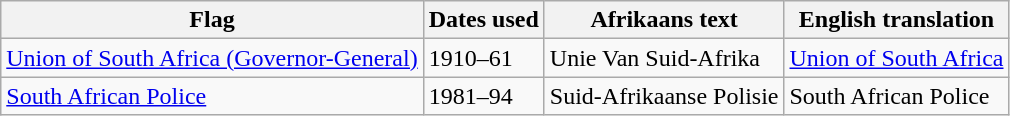<table class="wikitable sortable noresize">
<tr>
<th>Flag</th>
<th>Dates used</th>
<th>Afrikaans text</th>
<th>English translation</th>
</tr>
<tr>
<td> <a href='#'>Union of South Africa (Governor-General)</a></td>
<td>1910–61</td>
<td>Unie Van Suid-Afrika</td>
<td><a href='#'>Union of South Africa</a></td>
</tr>
<tr>
<td> <a href='#'>South African Police</a></td>
<td>1981–94</td>
<td>Suid-Afrikaanse Polisie</td>
<td>South African Police</td>
</tr>
</table>
